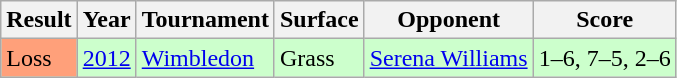<table class="sortable wikitable">
<tr>
<th>Result</th>
<th>Year</th>
<th>Tournament</th>
<th>Surface</th>
<th>Opponent</th>
<th class="unsortable">Score</th>
</tr>
<tr style="background:#cfc;">
<td bgcolor=FFA07A>Loss</td>
<td><a href='#'>2012</a></td>
<td><a href='#'>Wimbledon</a></td>
<td>Grass</td>
<td> <a href='#'>Serena Williams</a></td>
<td>1–6, 7–5, 2–6</td>
</tr>
</table>
